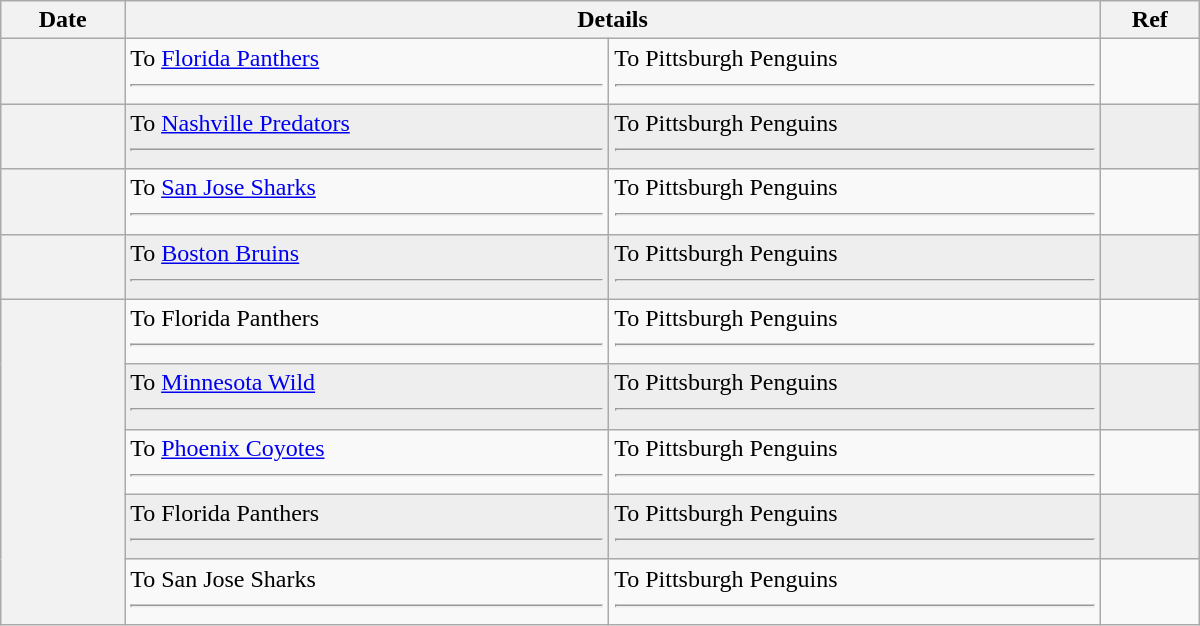<table class="wikitable plainrowheaders" style="width: 50em;">
<tr>
<th scope="col">Date</th>
<th scope="col" colspan="2">Details</th>
<th scope="col">Ref</th>
</tr>
<tr>
<th scope="row"></th>
<td valign="top">To <a href='#'>Florida Panthers</a> <hr></td>
<td valign="top">To Pittsburgh Penguins <hr></td>
<td></td>
</tr>
<tr bgcolor="#eeeeee">
<th scope="row"></th>
<td valign="top">To <a href='#'>Nashville Predators</a> <hr></td>
<td valign="top">To Pittsburgh Penguins <hr></td>
<td></td>
</tr>
<tr>
<th scope="row"></th>
<td valign="top">To <a href='#'>San Jose Sharks</a> <hr></td>
<td valign="top">To Pittsburgh Penguins <hr></td>
<td></td>
</tr>
<tr bgcolor="eeeeee">
<th scope="row"></th>
<td valign="top">To <a href='#'>Boston Bruins</a> <hr></td>
<td valign="top">To Pittsburgh Penguins <hr></td>
<td></td>
</tr>
<tr>
<th scope="row" rowspan=5></th>
<td valign="top">To Florida Panthers <hr></td>
<td valign="top">To Pittsburgh Penguins <hr></td>
<td></td>
</tr>
<tr bgcolor="eeeeee">
<td valign="top">To <a href='#'>Minnesota Wild</a> <hr></td>
<td valign="top">To Pittsburgh Penguins <hr></td>
<td></td>
</tr>
<tr>
<td valign="top">To <a href='#'>Phoenix Coyotes</a> <hr></td>
<td valign="top">To Pittsburgh Penguins <hr></td>
<td></td>
</tr>
<tr bgcolor="eeeeee">
<td valign="top">To Florida Panthers <hr></td>
<td valign="top">To Pittsburgh Penguins <hr></td>
<td></td>
</tr>
<tr>
<td valign="top">To San Jose Sharks <hr></td>
<td valign="top">To Pittsburgh Penguins <hr></td>
<td></td>
</tr>
</table>
